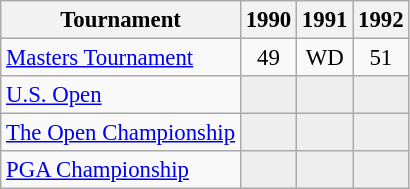<table class="wikitable" style="font-size:95%;text-align:center;">
<tr>
<th>Tournament</th>
<th>1990</th>
<th>1991</th>
<th>1992</th>
</tr>
<tr>
<td align=left><a href='#'>Masters Tournament</a></td>
<td>49</td>
<td>WD</td>
<td>51</td>
</tr>
<tr>
<td align=left><a href='#'>U.S. Open</a></td>
<td style="background:#eee;"></td>
<td style="background:#eee;"></td>
<td style="background:#eee;"></td>
</tr>
<tr>
<td align=left><a href='#'>The Open Championship</a></td>
<td style="background:#eee;"></td>
<td style="background:#eee;"></td>
<td style="background:#eee;"></td>
</tr>
<tr>
<td align=left><a href='#'>PGA Championship</a></td>
<td style="background:#eee;"></td>
<td style="background:#eee;"></td>
<td style="background:#eee;"></td>
</tr>
</table>
